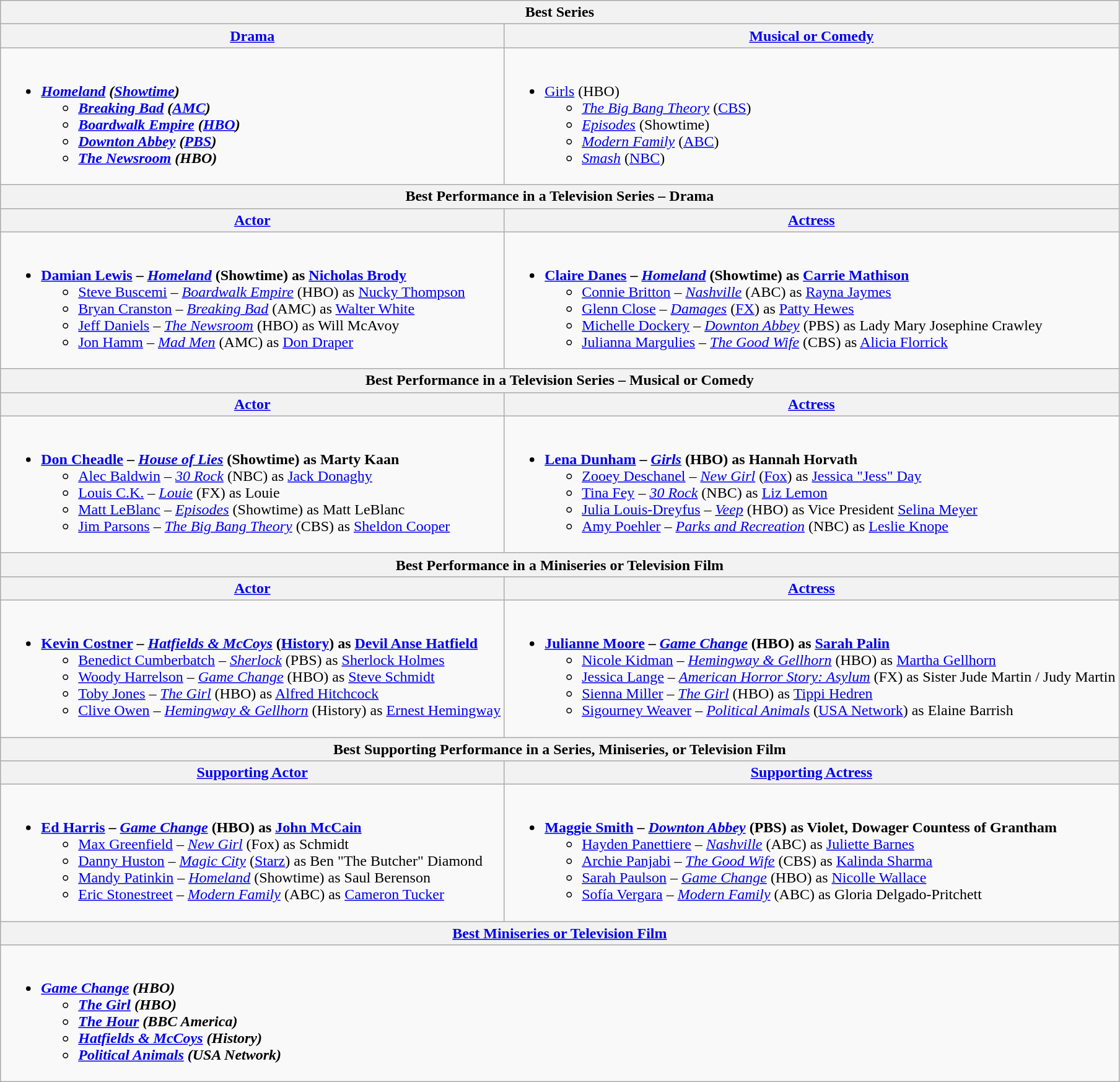<table class=wikitable style="width=100%">
<tr>
<th colspan=2>Best Series</th>
</tr>
<tr>
<th style="width=50%"><a href='#'>Drama</a></th>
<th style="width=50%"><a href='#'>Musical or Comedy</a></th>
</tr>
<tr>
<td valign="top"><br><ul><li><strong><em><a href='#'>Homeland</a><em> (<a href='#'>Showtime</a>)<strong><ul><li></em><a href='#'>Breaking Bad</a><em> (<a href='#'>AMC</a>)</li><li></em><a href='#'>Boardwalk Empire</a><em> (<a href='#'>HBO</a>)</li><li></em><a href='#'>Downton Abbey</a><em> (<a href='#'>PBS</a>)</li><li></em><a href='#'>The Newsroom</a><em> (HBO)</li></ul></li></ul></td>
<td valign="top"><br><ul><li></em></strong><a href='#'>Girls</a></em> (HBO)</strong><ul><li><em><a href='#'>The Big Bang Theory</a></em> (<a href='#'>CBS</a>)</li><li><em><a href='#'>Episodes</a></em> (Showtime)</li><li><em><a href='#'>Modern Family</a></em> (<a href='#'>ABC</a>)</li><li><em><a href='#'>Smash</a></em> (<a href='#'>NBC</a>)</li></ul></li></ul></td>
</tr>
<tr>
<th colspan=2>Best Performance in a Television Series – Drama</th>
</tr>
<tr>
<th><a href='#'>Actor</a></th>
<th><a href='#'>Actress</a></th>
</tr>
<tr>
<td valign="top"><br><ul><li><strong><a href='#'>Damian Lewis</a> – <em><a href='#'>Homeland</a></em> (Showtime) as <a href='#'>Nicholas Brody</a></strong><ul><li><a href='#'>Steve Buscemi</a> – <em><a href='#'>Boardwalk Empire</a></em> (HBO) as <a href='#'>Nucky Thompson</a></li><li><a href='#'>Bryan Cranston</a> – <em><a href='#'>Breaking Bad</a></em> (AMC) as <a href='#'>Walter White</a></li><li><a href='#'>Jeff Daniels</a> – <em><a href='#'>The Newsroom</a></em> (HBO) as Will McAvoy</li><li><a href='#'>Jon Hamm</a> – <em><a href='#'>Mad Men</a></em> (AMC) as <a href='#'>Don Draper</a></li></ul></li></ul></td>
<td valign="top"><br><ul><li><strong><a href='#'>Claire Danes</a> – <em><a href='#'>Homeland</a></em> (Showtime) as <a href='#'>Carrie Mathison</a></strong><ul><li><a href='#'>Connie Britton</a> – <em><a href='#'>Nashville</a></em> (ABC) as <a href='#'>Rayna Jaymes</a></li><li><a href='#'>Glenn Close</a> – <em><a href='#'>Damages</a></em> (<a href='#'>FX</a>) as <a href='#'>Patty Hewes</a></li><li><a href='#'>Michelle Dockery</a> – <em><a href='#'>Downton Abbey</a></em> (PBS) as Lady Mary Josephine Crawley</li><li><a href='#'>Julianna Margulies</a> – <em><a href='#'>The Good Wife</a></em> (CBS) as <a href='#'>Alicia Florrick</a></li></ul></li></ul></td>
</tr>
<tr>
<th colspan=2>Best Performance in a Television Series – Musical or Comedy</th>
</tr>
<tr>
<th><a href='#'>Actor</a></th>
<th><a href='#'>Actress</a></th>
</tr>
<tr>
<td valign="top"><br><ul><li><strong><a href='#'>Don Cheadle</a> – <em><a href='#'>House of Lies</a></em> (Showtime) as Marty Kaan</strong><ul><li><a href='#'>Alec Baldwin</a> – <em><a href='#'>30 Rock</a></em> (NBC) as <a href='#'>Jack Donaghy</a></li><li><a href='#'>Louis C.K.</a> – <em><a href='#'>Louie</a></em> (FX) as Louie</li><li><a href='#'>Matt LeBlanc</a> – <em><a href='#'>Episodes</a></em> (Showtime) as Matt LeBlanc</li><li><a href='#'>Jim Parsons</a> – <em><a href='#'>The Big Bang Theory</a></em> (CBS) as <a href='#'>Sheldon Cooper</a></li></ul></li></ul></td>
<td valign="top"><br><ul><li><strong><a href='#'>Lena Dunham</a> – <em><a href='#'>Girls</a></em> (HBO) as Hannah Horvath</strong><ul><li><a href='#'>Zooey Deschanel</a> – <em><a href='#'>New Girl</a></em> (<a href='#'>Fox</a>) as <a href='#'>Jessica "Jess" Day</a></li><li><a href='#'>Tina Fey</a> – <em><a href='#'>30 Rock</a></em> (NBC) as <a href='#'>Liz Lemon</a></li><li><a href='#'>Julia Louis-Dreyfus</a> – <em><a href='#'>Veep</a></em> (HBO) as Vice President <a href='#'>Selina Meyer</a></li><li><a href='#'>Amy Poehler</a> – <em><a href='#'>Parks and Recreation</a></em> (NBC) as <a href='#'>Leslie Knope</a></li></ul></li></ul></td>
</tr>
<tr>
<th colspan=2>Best Performance in a Miniseries or Television Film</th>
</tr>
<tr>
<th><a href='#'>Actor</a></th>
<th><a href='#'>Actress</a></th>
</tr>
<tr>
<td valign="top"><br><ul><li><strong><a href='#'>Kevin Costner</a> – <em><a href='#'>Hatfields & McCoys</a></em> (<a href='#'>History</a>) as <a href='#'>Devil Anse Hatfield</a></strong><ul><li><a href='#'>Benedict Cumberbatch</a> – <em><a href='#'>Sherlock</a></em> (PBS) as <a href='#'>Sherlock Holmes</a></li><li><a href='#'>Woody Harrelson</a> – <em><a href='#'>Game Change</a></em> (HBO) as <a href='#'>Steve Schmidt</a></li><li><a href='#'>Toby Jones</a> – <em><a href='#'>The Girl</a></em> (HBO) as <a href='#'>Alfred Hitchcock</a></li><li><a href='#'>Clive Owen</a> – <em><a href='#'>Hemingway & Gellhorn</a></em> (History) as <a href='#'>Ernest Hemingway</a></li></ul></li></ul></td>
<td valign="top"><br><ul><li><strong><a href='#'>Julianne Moore</a> – <em><a href='#'>Game Change</a></em> (HBO) as <a href='#'>Sarah Palin</a></strong><ul><li><a href='#'>Nicole Kidman</a> – <em><a href='#'>Hemingway & Gellhorn</a></em> (HBO) as <a href='#'>Martha Gellhorn</a></li><li><a href='#'>Jessica Lange</a> – <em><a href='#'>American Horror Story: Asylum</a></em> (FX) as Sister Jude Martin / Judy Martin</li><li><a href='#'>Sienna Miller</a> – <em><a href='#'>The Girl</a></em> (HBO) as <a href='#'>Tippi Hedren</a></li><li><a href='#'>Sigourney Weaver</a> – <em><a href='#'>Political Animals</a></em> (<a href='#'>USA Network</a>) as Elaine Barrish</li></ul></li></ul></td>
</tr>
<tr>
<th colspan=2>Best Supporting Performance in a Series, Miniseries, or Television Film</th>
</tr>
<tr>
<th><a href='#'>Supporting Actor</a></th>
<th><a href='#'>Supporting Actress</a></th>
</tr>
<tr>
<td valign="top"><br><ul><li><strong><a href='#'>Ed Harris</a> – <em><a href='#'>Game Change</a></em> (HBO) as <a href='#'>John McCain</a></strong><ul><li><a href='#'>Max Greenfield</a> – <em><a href='#'>New Girl</a></em> (Fox) as Schmidt</li><li><a href='#'>Danny Huston</a> – <em><a href='#'>Magic City</a></em> (<a href='#'>Starz</a>) as Ben "The Butcher" Diamond</li><li><a href='#'>Mandy Patinkin</a> – <em><a href='#'>Homeland</a></em> (Showtime) as Saul Berenson</li><li><a href='#'>Eric Stonestreet</a> – <em><a href='#'>Modern Family</a></em> (ABC) as <a href='#'>Cameron Tucker</a></li></ul></li></ul></td>
<td valign="top"><br><ul><li><strong><a href='#'>Maggie Smith</a> – <em><a href='#'>Downton Abbey</a></em> (PBS) as Violet, Dowager Countess of Grantham</strong><ul><li><a href='#'>Hayden Panettiere</a> – <em><a href='#'>Nashville</a></em> (ABC) as <a href='#'>Juliette Barnes</a></li><li><a href='#'>Archie Panjabi</a> – <em><a href='#'>The Good Wife</a></em> (CBS) as <a href='#'>Kalinda Sharma</a></li><li><a href='#'>Sarah Paulson</a> – <em><a href='#'>Game Change</a></em> (HBO) as <a href='#'>Nicolle Wallace</a></li><li><a href='#'>Sofía Vergara</a> – <em><a href='#'>Modern Family</a></em> (ABC) as Gloria Delgado-Pritchett</li></ul></li></ul></td>
</tr>
<tr>
<th colspan="2"><a href='#'>Best Miniseries or Television Film</a></th>
</tr>
<tr>
<td colspan="2" valign="top"><br><ul><li><strong><em><a href='#'>Game Change</a><em> (HBO)<strong><ul><li></em><a href='#'>The Girl</a><em> (HBO)</li><li></em><a href='#'>The Hour</a><em> (BBC America)</li><li></em><a href='#'>Hatfields & McCoys</a><em> (History)</li><li></em><a href='#'>Political Animals</a><em> (USA Network)</li></ul></li></ul></td>
</tr>
</table>
